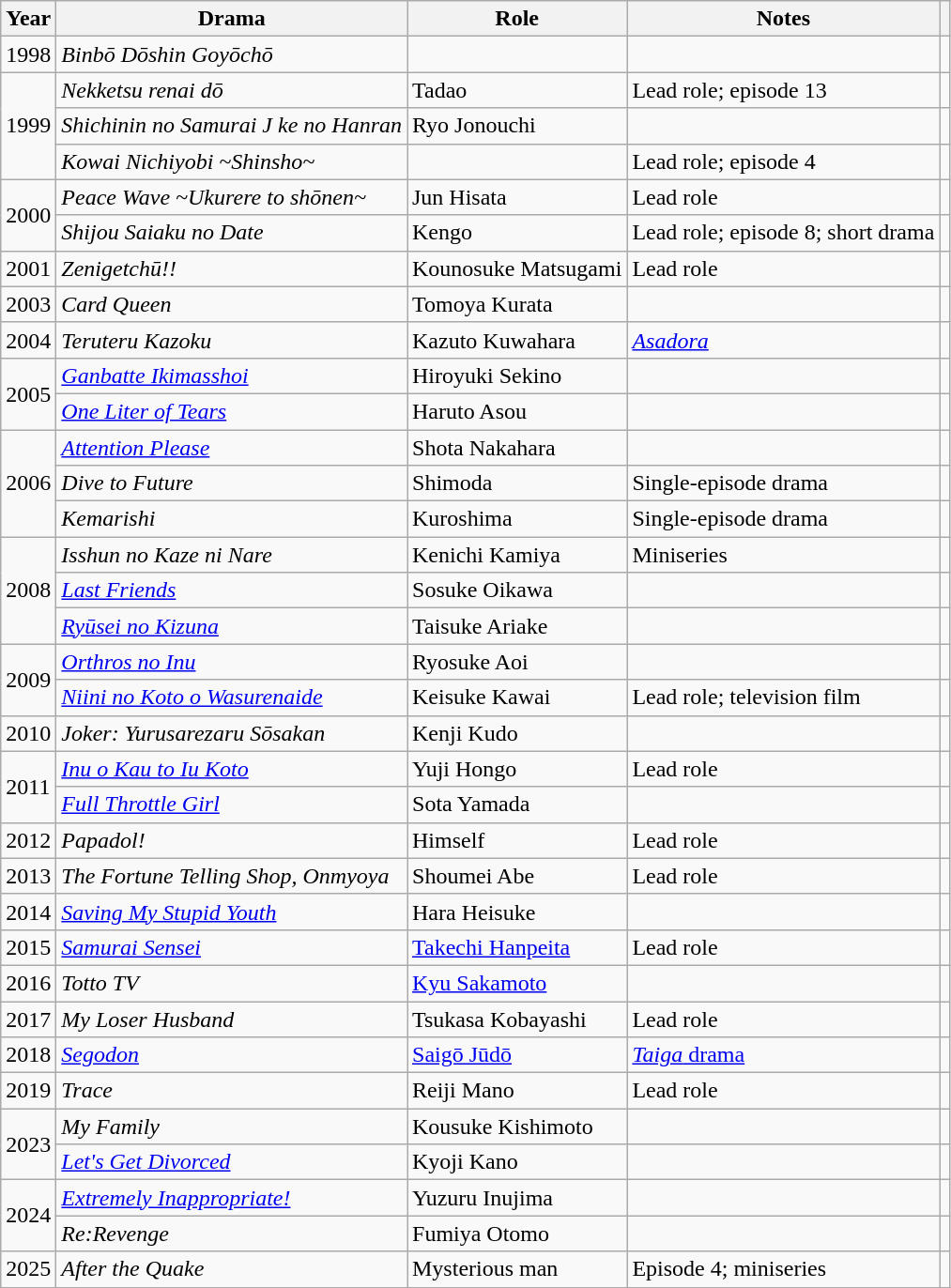<table class="wikitable">
<tr>
<th>Year</th>
<th>Drama</th>
<th>Role</th>
<th>Notes</th>
<th></th>
</tr>
<tr>
<td>1998</td>
<td><em>Binbō Dōshin Goyōchō</em></td>
<td></td>
<td></td>
<td></td>
</tr>
<tr>
<td rowspan=3>1999</td>
<td><em>Nekketsu renai dō</em></td>
<td>Tadao</td>
<td>Lead role; episode 13</td>
<td></td>
</tr>
<tr>
<td><em>Shichinin no Samurai J ke no Hanran</em></td>
<td>Ryo Jonouchi</td>
<td></td>
<td></td>
</tr>
<tr>
<td><em>Kowai Nichiyobi ~Shinsho~</em></td>
<td></td>
<td>Lead role; episode 4</td>
<td></td>
</tr>
<tr>
<td rowspan=2>2000</td>
<td><em>Peace Wave ~Ukurere to shōnen~</em></td>
<td>Jun Hisata</td>
<td>Lead role</td>
<td></td>
</tr>
<tr>
<td><em>Shijou Saiaku no Date</em></td>
<td>Kengo</td>
<td>Lead role; episode 8; short drama</td>
<td></td>
</tr>
<tr>
<td>2001</td>
<td><em>Zenigetchū!!</em></td>
<td>Kounosuke Matsugami</td>
<td>Lead role</td>
<td></td>
</tr>
<tr>
<td>2003</td>
<td><em>Card Queen</em></td>
<td>Tomoya Kurata</td>
<td></td>
<td></td>
</tr>
<tr>
<td>2004</td>
<td><em>Teruteru Kazoku</em></td>
<td>Kazuto Kuwahara</td>
<td><em><a href='#'>Asadora</a></em></td>
<td></td>
</tr>
<tr>
<td rowspan=2>2005</td>
<td><em><a href='#'>Ganbatte Ikimasshoi</a></em></td>
<td>Hiroyuki Sekino</td>
<td></td>
<td></td>
</tr>
<tr>
<td><em><a href='#'>One Liter of Tears</a></em></td>
<td>Haruto  Asou</td>
<td></td>
<td></td>
</tr>
<tr>
<td rowspan=3>2006</td>
<td><em><a href='#'>Attention Please</a></em></td>
<td>Shota Nakahara</td>
<td></td>
<td></td>
</tr>
<tr>
<td><em>Dive to Future</em></td>
<td>Shimoda</td>
<td>Single-episode drama</td>
<td></td>
</tr>
<tr>
<td><em>Kemarishi</em></td>
<td>Kuroshima</td>
<td>Single-episode drama</td>
<td></td>
</tr>
<tr>
<td rowspan=3>2008</td>
<td><em>Isshun no Kaze ni Nare</em></td>
<td>Kenichi Kamiya</td>
<td>Miniseries</td>
<td></td>
</tr>
<tr>
<td><em><a href='#'>Last Friends</a></em></td>
<td>Sosuke Oikawa</td>
<td></td>
<td></td>
</tr>
<tr>
<td><em><a href='#'>Ryūsei no Kizuna</a></em></td>
<td>Taisuke Ariake</td>
<td></td>
<td></td>
</tr>
<tr>
<td rowspan=2>2009</td>
<td><em><a href='#'>Orthros no Inu</a></em></td>
<td>Ryosuke Aoi</td>
<td></td>
<td></td>
</tr>
<tr>
<td><em><a href='#'>Niini no Koto o Wasurenaide</a></em></td>
<td>Keisuke Kawai</td>
<td>Lead role; television film</td>
<td></td>
</tr>
<tr>
<td>2010</td>
<td><em>Joker: Yurusarezaru Sōsakan</em></td>
<td>Kenji Kudo</td>
<td></td>
<td></td>
</tr>
<tr>
<td rowspan=2>2011</td>
<td><em><a href='#'>Inu o Kau to Iu Koto</a></em></td>
<td>Yuji Hongo</td>
<td>Lead role</td>
<td></td>
</tr>
<tr>
<td><em><a href='#'>Full Throttle Girl</a></em></td>
<td>Sota Yamada</td>
<td></td>
<td></td>
</tr>
<tr>
<td>2012</td>
<td><em>Papadol!</em></td>
<td>Himself</td>
<td>Lead role</td>
<td></td>
</tr>
<tr>
<td>2013</td>
<td><em>The Fortune Telling Shop, Onmyoya</em></td>
<td>Shoumei Abe</td>
<td>Lead role</td>
<td></td>
</tr>
<tr>
<td>2014</td>
<td><em><a href='#'>Saving My Stupid Youth</a></em></td>
<td>Hara Heisuke</td>
<td></td>
<td></td>
</tr>
<tr>
<td>2015</td>
<td><em><a href='#'>Samurai Sensei</a></em></td>
<td><a href='#'>Takechi Hanpeita</a></td>
<td>Lead role</td>
<td></td>
</tr>
<tr>
<td>2016</td>
<td><em>Totto TV</em></td>
<td><a href='#'>Kyu Sakamoto</a></td>
<td></td>
<td></td>
</tr>
<tr>
<td>2017</td>
<td><em>My Loser Husband</em></td>
<td>Tsukasa Kobayashi</td>
<td>Lead role</td>
<td></td>
</tr>
<tr>
<td>2018</td>
<td><em><a href='#'>Segodon</a></em></td>
<td><a href='#'>Saigō Jūdō</a></td>
<td><a href='#'><em>Taiga</em> drama</a></td>
<td></td>
</tr>
<tr>
<td>2019</td>
<td><em>Trace</em></td>
<td>Reiji Mano</td>
<td>Lead role</td>
<td></td>
</tr>
<tr>
<td rowspan=2>2023</td>
<td><em>My Family</em></td>
<td>Kousuke Kishimoto</td>
<td></td>
<td></td>
</tr>
<tr>
<td><em><a href='#'>Let's Get Divorced</a></em></td>
<td>Kyoji Kano</td>
<td></td>
<td></td>
</tr>
<tr>
<td rowspan=2>2024</td>
<td><em><a href='#'>Extremely Inappropriate!</a></em></td>
<td>Yuzuru Inujima</td>
<td></td>
<td></td>
</tr>
<tr>
<td><em>Re:Revenge</em></td>
<td>Fumiya Otomo</td>
<td></td>
<td></td>
</tr>
<tr>
<td>2025</td>
<td><em>After the Quake</em></td>
<td>Mysterious man</td>
<td>Episode 4; miniseries</td>
<td></td>
</tr>
<tr>
</tr>
</table>
